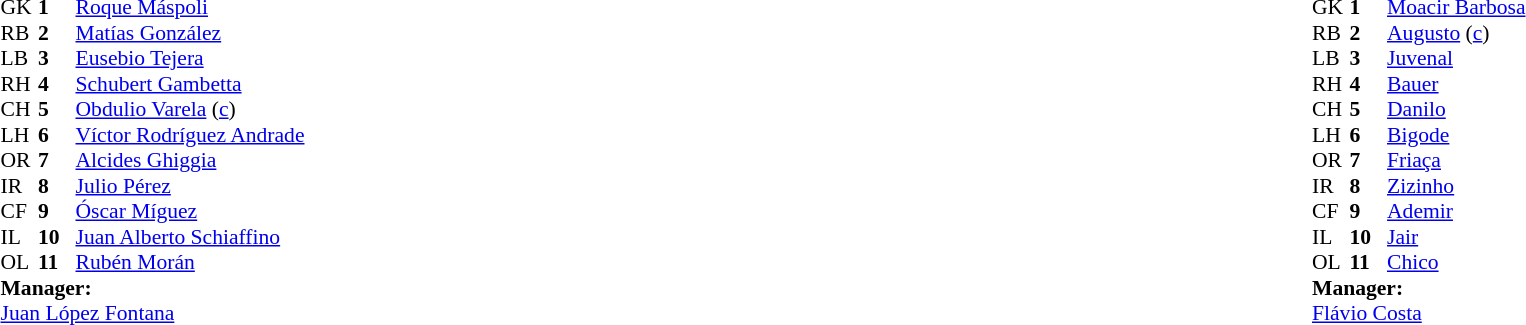<table width="100%">
<tr>
<td valign="top" width="50%"><br><table style="font-size:90%" cellspacing="0" cellpadding="0">
<tr>
<th width="25"></th>
<th width="25"></th>
</tr>
<tr>
<td>GK</td>
<td><strong>1</strong></td>
<td><a href='#'>Roque Máspoli</a></td>
</tr>
<tr>
<td>RB</td>
<td><strong>2</strong></td>
<td><a href='#'>Matías González</a></td>
</tr>
<tr>
<td>LB</td>
<td><strong>3</strong></td>
<td><a href='#'>Eusebio Tejera</a></td>
</tr>
<tr>
<td>RH</td>
<td><strong>4</strong></td>
<td><a href='#'>Schubert Gambetta</a></td>
</tr>
<tr>
<td>CH</td>
<td><strong>5</strong></td>
<td><a href='#'>Obdulio Varela</a> (<a href='#'>c</a>)</td>
</tr>
<tr>
<td>LH</td>
<td><strong>6</strong></td>
<td><a href='#'>Víctor Rodríguez Andrade</a></td>
</tr>
<tr>
<td>OR</td>
<td><strong>7</strong></td>
<td><a href='#'>Alcides Ghiggia</a></td>
</tr>
<tr>
<td>IR</td>
<td><strong>8</strong></td>
<td><a href='#'>Julio Pérez</a></td>
</tr>
<tr>
<td>CF</td>
<td><strong>9</strong></td>
<td><a href='#'>Óscar Míguez</a></td>
</tr>
<tr>
<td>IL</td>
<td><strong>10</strong></td>
<td><a href='#'>Juan Alberto Schiaffino</a></td>
</tr>
<tr>
<td>OL</td>
<td><strong>11</strong></td>
<td><a href='#'>Rubén Morán</a></td>
</tr>
<tr>
<td colspan="4"><strong>Manager:</strong></td>
</tr>
<tr>
<td colspan="4"><a href='#'>Juan López Fontana</a></td>
</tr>
</table>
</td>
<td valign="top"></td>
<td valign="top" width="50%"><br><table style="font-size:90%" cellspacing="0" cellpadding="0" align=center>
<tr>
<th width="25"></th>
<th width="25"></th>
</tr>
<tr>
<td>GK</td>
<td><strong>1</strong></td>
<td><a href='#'>Moacir Barbosa</a></td>
</tr>
<tr>
<td>RB</td>
<td><strong>2</strong></td>
<td><a href='#'>Augusto</a> (<a href='#'>c</a>)</td>
</tr>
<tr>
<td>LB</td>
<td><strong>3</strong></td>
<td><a href='#'>Juvenal</a></td>
</tr>
<tr>
<td>RH</td>
<td><strong>4</strong></td>
<td><a href='#'>Bauer</a></td>
</tr>
<tr>
<td>CH</td>
<td><strong>5</strong></td>
<td><a href='#'>Danilo</a></td>
</tr>
<tr>
<td>LH</td>
<td><strong>6</strong></td>
<td><a href='#'>Bigode</a></td>
</tr>
<tr>
<td>OR</td>
<td><strong>7</strong></td>
<td><a href='#'>Friaça</a></td>
</tr>
<tr>
<td>IR</td>
<td><strong>8</strong></td>
<td><a href='#'>Zizinho</a></td>
</tr>
<tr>
<td>CF</td>
<td><strong>9</strong></td>
<td><a href='#'>Ademir</a></td>
</tr>
<tr>
<td>IL</td>
<td><strong>10</strong></td>
<td><a href='#'>Jair</a></td>
</tr>
<tr>
<td>OL</td>
<td><strong>11</strong></td>
<td><a href='#'>Chico</a></td>
</tr>
<tr>
<td colspan="4"><strong>Manager:</strong></td>
</tr>
<tr>
<td colspan="4"><a href='#'>Flávio Costa</a></td>
</tr>
</table>
</td>
</tr>
</table>
